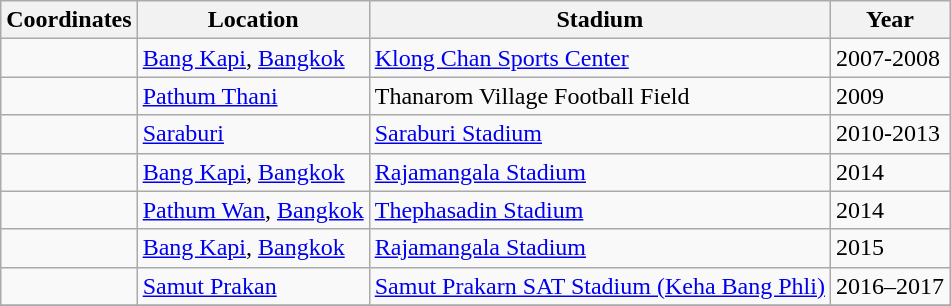<table class="wikitable sortable">
<tr>
<th>Coordinates</th>
<th>Location</th>
<th>Stadium</th>
<th>Year</th>
</tr>
<tr>
<td></td>
<td><a href='#'>Bang Kapi</a>, <a href='#'>Bangkok</a></td>
<td><a href='#'>Klong Chan Sports Center</a></td>
<td>2007-2008</td>
</tr>
<tr>
<td></td>
<td><a href='#'>Pathum Thani</a></td>
<td>Thanarom Village Football Field</td>
<td>2009</td>
</tr>
<tr>
<td></td>
<td><a href='#'>Saraburi</a></td>
<td><a href='#'>Saraburi Stadium</a></td>
<td>2010-2013</td>
</tr>
<tr>
<td></td>
<td><a href='#'>Bang Kapi</a>, <a href='#'>Bangkok</a></td>
<td><a href='#'>Rajamangala Stadium</a></td>
<td>2014</td>
</tr>
<tr>
<td></td>
<td><a href='#'>Pathum Wan</a>, <a href='#'>Bangkok</a></td>
<td><a href='#'>Thephasadin Stadium</a></td>
<td>2014</td>
</tr>
<tr>
<td></td>
<td><a href='#'>Bang Kapi</a>, <a href='#'>Bangkok</a></td>
<td><a href='#'>Rajamangala Stadium</a></td>
<td>2015</td>
</tr>
<tr>
<td></td>
<td><a href='#'>Samut Prakan</a></td>
<td><a href='#'>Samut Prakarn SAT Stadium (Keha Bang Phli)</a></td>
<td>2016–2017</td>
</tr>
<tr>
</tr>
</table>
